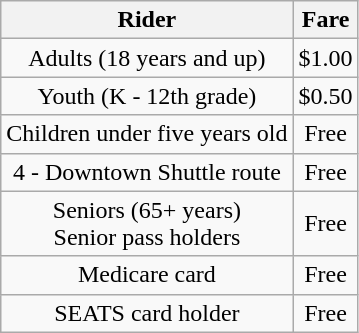<table class="wikitable">
<tr>
<th>Rider</th>
<th>Fare</th>
</tr>
<tr align="center">
<td>Adults (18 years and up)</td>
<td>$1.00</td>
</tr>
<tr align="center">
<td>Youth (K - 12th grade)</td>
<td>$0.50</td>
</tr>
<tr align="center">
<td>Children under five years old</td>
<td>Free</td>
</tr>
<tr align="center">
<td>4 - Downtown Shuttle route</td>
<td>Free</td>
</tr>
<tr align="center">
<td>Seniors (65+ years)<br>Senior pass holders</td>
<td>Free</td>
</tr>
<tr align="center">
<td>Medicare card</td>
<td>Free</td>
</tr>
<tr align="center">
<td>SEATS card holder</td>
<td>Free</td>
</tr>
</table>
